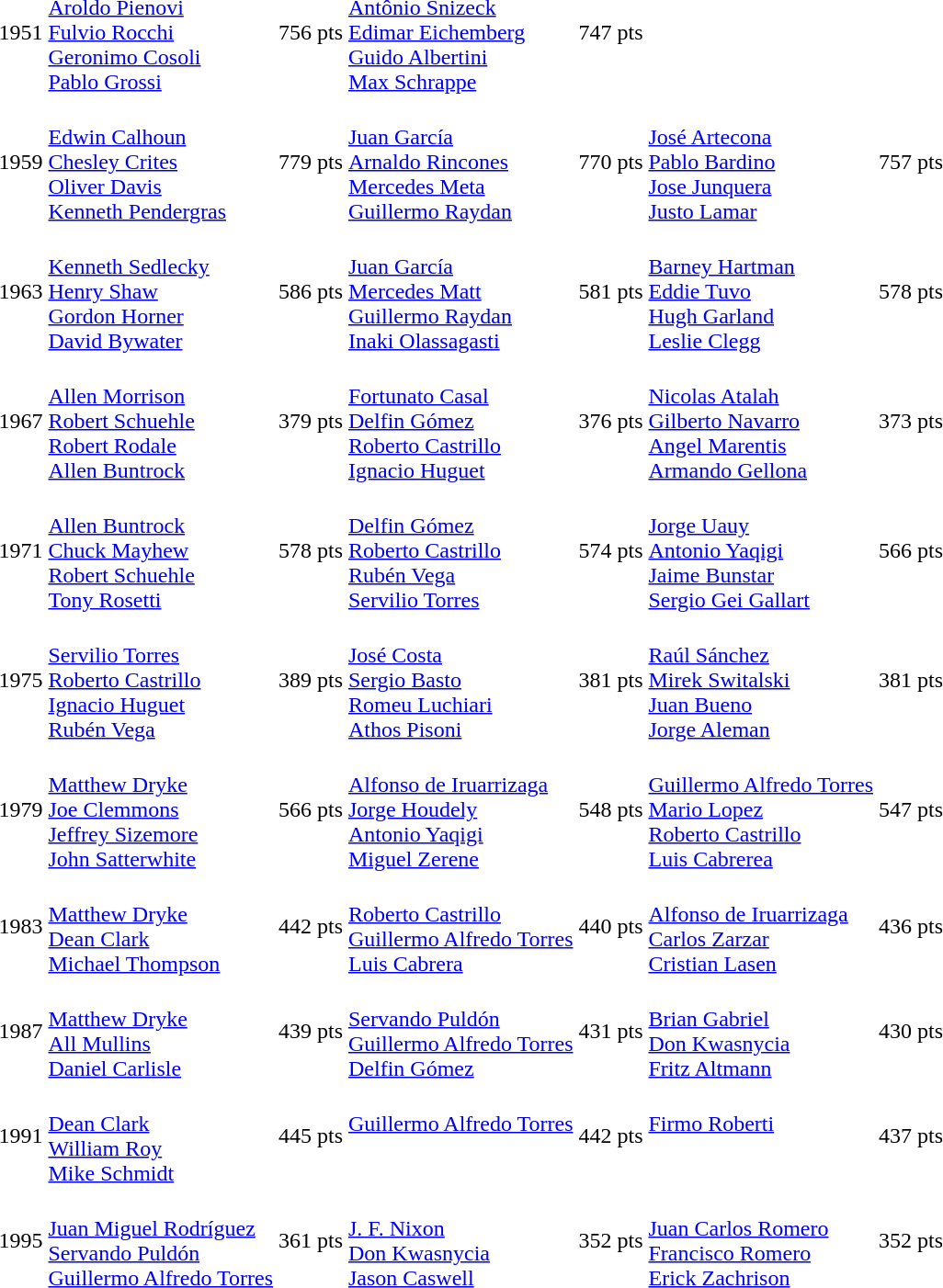<table>
<tr>
<td>1951</td>
<td><br><a href='#'>Aroldo Pienovi</a> <br> <a href='#'>Fulvio Rocchi</a> <br> <a href='#'>Geronimo Cosoli</a> <br> <a href='#'>Pablo Grossi</a></td>
<td>756 pts</td>
<td><br><a href='#'>Antônio Snizeck</a> <br> <a href='#'>Edimar Eichemberg</a> <br> <a href='#'>Guido Albertini</a> <br> <a href='#'>Max Schrappe</a></td>
<td>747 pts</td>
<td></td>
<td></td>
</tr>
<tr>
<td>1959</td>
<td><br><a href='#'>Edwin Calhoun</a><br><a href='#'>Chesley Crites</a><br><a href='#'>Oliver Davis</a><br><a href='#'>Kenneth Pendergras</a></td>
<td>779 pts</td>
<td><br><a href='#'>Juan García</a><br><a href='#'>Arnaldo Rincones</a><br><a href='#'>Mercedes Meta</a><br><a href='#'>Guillermo Raydan</a></td>
<td>770 pts</td>
<td><br><a href='#'>José Artecona</a><br><a href='#'>Pablo Bardino</a><br><a href='#'>Jose Junquera</a><br><a href='#'>Justo Lamar</a></td>
<td>757 pts</td>
</tr>
<tr>
<td>1963</td>
<td><br><a href='#'>Kenneth Sedlecky</a><br><a href='#'>Henry Shaw</a><br><a href='#'>Gordon Horner</a><br><a href='#'>David Bywater</a></td>
<td>586 pts</td>
<td><br><a href='#'>Juan García</a><br><a href='#'>Mercedes Matt</a><br><a href='#'>Guillermo Raydan</a><br><a href='#'>Inaki Olassagasti</a></td>
<td>581 pts</td>
<td><br><a href='#'>Barney Hartman</a><br><a href='#'>Eddie Tuvo</a><br><a href='#'>Hugh Garland</a><br><a href='#'>Leslie Clegg</a></td>
<td>578 pts</td>
</tr>
<tr>
<td>1967</td>
<td><br><a href='#'>Allen Morrison</a><br><a href='#'>Robert Schuehle</a><br><a href='#'>Robert Rodale</a><br><a href='#'>Allen Buntrock</a></td>
<td>379 pts</td>
<td><br><a href='#'>Fortunato Casal</a><br><a href='#'>Delfin Gómez</a><br><a href='#'>Roberto Castrillo</a><br><a href='#'>Ignacio Huguet</a></td>
<td>376 pts</td>
<td><br><a href='#'>Nicolas Atalah</a><br><a href='#'>Gilberto Navarro</a><br><a href='#'>Angel Marentis</a><br><a href='#'>Armando Gellona</a></td>
<td>373 pts</td>
</tr>
<tr>
<td>1971</td>
<td><br><a href='#'>Allen Buntrock</a><br><a href='#'>Chuck Mayhew</a><br><a href='#'>Robert Schuehle</a><br><a href='#'>Tony Rosetti</a></td>
<td>578 pts</td>
<td><br><a href='#'>Delfin Gómez</a><br><a href='#'>Roberto Castrillo</a><br><a href='#'>Rubén Vega</a><br><a href='#'>Servilio Torres</a></td>
<td>574 pts</td>
<td><br><a href='#'>Jorge Uauy</a><br><a href='#'>Antonio Yaqigi</a><br><a href='#'>Jaime Bunstar</a><br><a href='#'>Sergio Gei Gallart</a></td>
<td>566 pts</td>
</tr>
<tr>
<td>1975</td>
<td><br><a href='#'>Servilio Torres</a><br><a href='#'>Roberto Castrillo</a><br><a href='#'>Ignacio Huguet</a><br><a href='#'>Rubén Vega</a></td>
<td>389 pts</td>
<td><br><a href='#'>José Costa</a><br><a href='#'>Sergio Basto</a><br><a href='#'>Romeu Luchiari</a><br><a href='#'>Athos Pisoni</a></td>
<td>381 pts</td>
<td><br><a href='#'>Raúl Sánchez</a><br><a href='#'>Mirek Switalski</a><br><a href='#'>Juan Bueno</a><br><a href='#'>Jorge Aleman</a></td>
<td>381 pts</td>
</tr>
<tr>
<td>1979</td>
<td><br><a href='#'>Matthew Dryke</a><br><a href='#'>Joe Clemmons</a><br><a href='#'>Jeffrey Sizemore</a><br><a href='#'>John Satterwhite</a></td>
<td>566 pts</td>
<td><br><a href='#'>Alfonso de Iruarrizaga</a><br><a href='#'>Jorge Houdely</a><br><a href='#'>Antonio Yaqigi</a><br><a href='#'>Miguel Zerene</a></td>
<td>548 pts</td>
<td><br><a href='#'>Guillermo Alfredo Torres</a><br><a href='#'>Mario Lopez</a><br><a href='#'>Roberto Castrillo</a><br><a href='#'>Luis Cabrerea</a></td>
<td>547 pts</td>
</tr>
<tr>
<td>1983</td>
<td><br><a href='#'>Matthew Dryke</a><br><a href='#'>Dean Clark</a><br><a href='#'>Michael Thompson</a></td>
<td>442 pts</td>
<td><br><a href='#'>Roberto Castrillo</a><br><a href='#'>Guillermo Alfredo Torres</a><br><a href='#'>Luis Cabrera</a></td>
<td>440 pts</td>
<td><br><a href='#'>Alfonso de Iruarrizaga</a><br><a href='#'>Carlos Zarzar</a><br><a href='#'>Cristian Lasen</a></td>
<td>436 pts</td>
</tr>
<tr>
<td>1987</td>
<td><br><a href='#'>Matthew Dryke</a><br> <a href='#'>All Mullins</a><br> <a href='#'>Daniel Carlisle</a></td>
<td>439 pts</td>
<td><br><a href='#'>Servando Puldón</a><br><a href='#'>Guillermo Alfredo Torres</a><br><a href='#'>Delfin Gómez</a></td>
<td>431 pts</td>
<td><br><a href='#'>Brian Gabriel</a><br><a href='#'>Don Kwasnycia</a><br><a href='#'>Fritz Altmann</a></td>
<td>430 pts</td>
</tr>
<tr>
<td>1991</td>
<td><br><a href='#'>Dean Clark</a><br><a href='#'>William Roy</a><br><a href='#'>Mike Schmidt</a></td>
<td>445 pts</td>
<td style="vertical-align:top;"><br><a href='#'>Guillermo Alfredo Torres</a></td>
<td>442 pts</td>
<td style="vertical-align:top;"><br><a href='#'>Firmo Roberti</a></td>
<td>437 pts</td>
</tr>
<tr>
<td>1995</td>
<td><br><a href='#'>Juan Miguel Rodríguez</a><br><a href='#'>Servando Puldón</a><br><a href='#'>Guillermo Alfredo Torres</a></td>
<td>361 pts</td>
<td><br><a href='#'>J. F. Nixon</a><br><a href='#'>Don Kwasnycia</a><br><a href='#'>Jason Caswell</a></td>
<td>352 pts</td>
<td><br><a href='#'>Juan Carlos Romero</a><br><a href='#'>Francisco Romero</a><br><a href='#'>Erick Zachrison</a></td>
<td>352 pts</td>
</tr>
</table>
